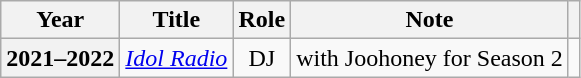<table class="wikitable plainrowheaders" style="text-align: center;">
<tr>
<th scope="col">Year</th>
<th scope="col">Title</th>
<th scope="col">Role</th>
<th scope="col">Note</th>
<th scope="col" class="unsortable"></th>
</tr>
<tr>
<th scope="row">2021–2022</th>
<td><em><a href='#'>Idol Radio</a></em></td>
<td>DJ</td>
<td>with Joohoney for Season 2</td>
<td></td>
</tr>
</table>
